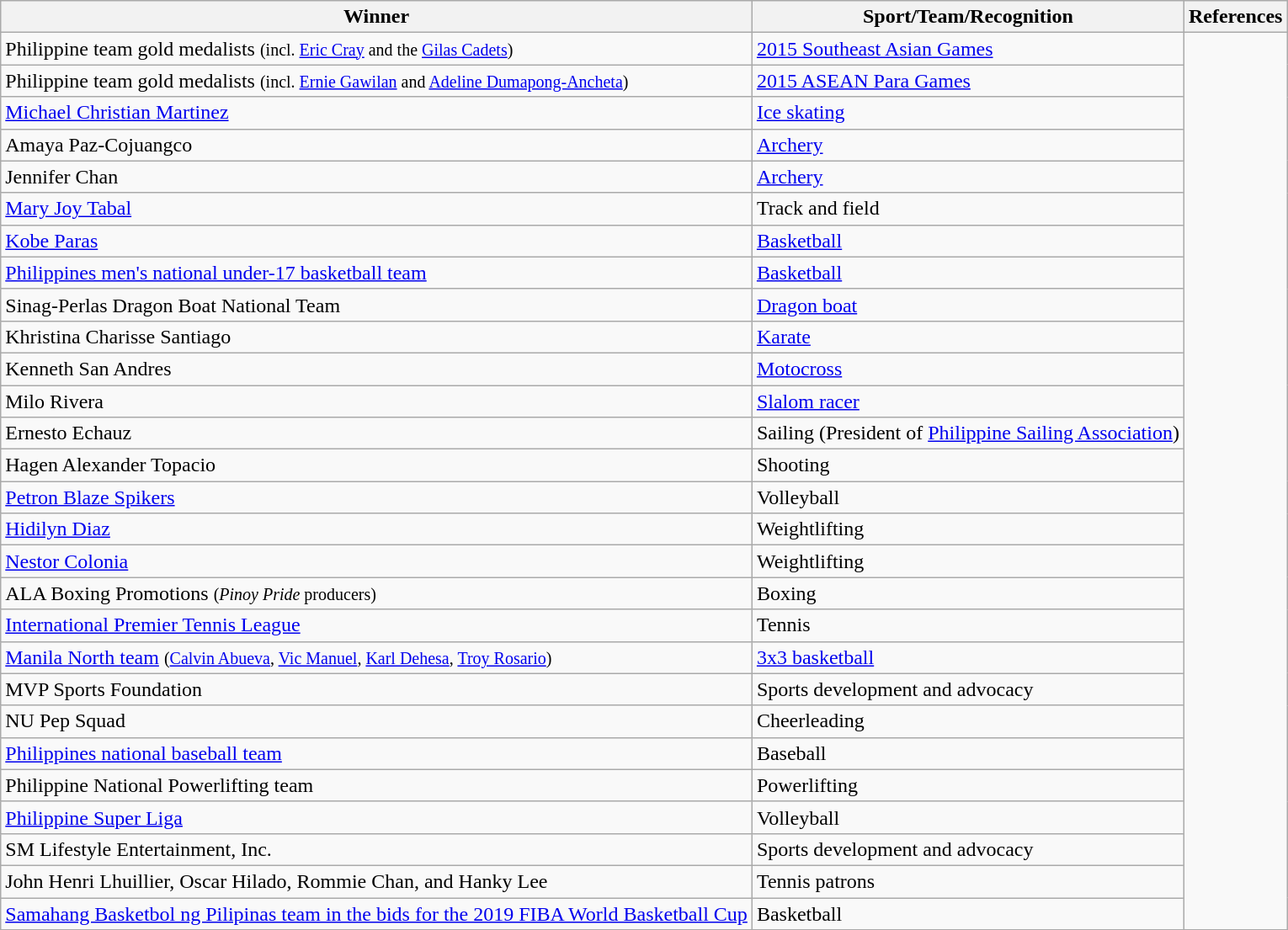<table class="wikitable">
<tr>
<th>Winner</th>
<th>Sport/Team/Recognition</th>
<th>References</th>
</tr>
<tr>
<td>Philippine team gold medalists <small>(incl. <a href='#'>Eric Cray</a> and the <a href='#'>Gilas Cadets</a>)</small></td>
<td><a href='#'>2015 Southeast Asian Games</a></td>
<td rowspan=28></td>
</tr>
<tr>
<td>Philippine team gold medalists <small>(incl. <a href='#'>Ernie Gawilan</a> and <a href='#'>Adeline Dumapong-Ancheta</a>)</small></td>
<td><a href='#'>2015 ASEAN Para Games</a></td>
</tr>
<tr>
<td><a href='#'>Michael Christian Martinez</a></td>
<td><a href='#'>Ice skating</a></td>
</tr>
<tr>
<td>Amaya Paz-Cojuangco</td>
<td><a href='#'>Archery</a></td>
</tr>
<tr>
<td>Jennifer Chan</td>
<td><a href='#'>Archery</a></td>
</tr>
<tr>
<td><a href='#'>Mary Joy Tabal</a></td>
<td>Track and field</td>
</tr>
<tr>
<td><a href='#'>Kobe Paras</a></td>
<td><a href='#'>Basketball</a></td>
</tr>
<tr>
<td><a href='#'>Philippines men's national under-17 basketball team</a></td>
<td><a href='#'>Basketball</a></td>
</tr>
<tr>
<td>Sinag-Perlas Dragon Boat National Team</td>
<td><a href='#'>Dragon boat</a></td>
</tr>
<tr>
<td>Khristina Charisse Santiago</td>
<td><a href='#'>Karate</a></td>
</tr>
<tr>
<td>Kenneth San Andres</td>
<td><a href='#'>Motocross</a></td>
</tr>
<tr>
<td>Milo Rivera</td>
<td><a href='#'>Slalom racer</a></td>
</tr>
<tr>
<td>Ernesto Echauz</td>
<td>Sailing (President of <a href='#'>Philippine Sailing Association</a>)</td>
</tr>
<tr>
<td>Hagen Alexander Topacio</td>
<td>Shooting</td>
</tr>
<tr>
<td><a href='#'>Petron Blaze Spikers</a></td>
<td>Volleyball</td>
</tr>
<tr>
<td><a href='#'>Hidilyn Diaz</a></td>
<td>Weightlifting</td>
</tr>
<tr>
<td><a href='#'>Nestor Colonia</a></td>
<td>Weightlifting</td>
</tr>
<tr>
<td>ALA Boxing Promotions <small>(<em>Pinoy Pride</em> producers)</small></td>
<td>Boxing</td>
</tr>
<tr>
<td><a href='#'>International Premier Tennis League</a></td>
<td>Tennis</td>
</tr>
<tr>
<td><a href='#'>Manila North team</a> <small>(<a href='#'>Calvin Abueva</a>, <a href='#'>Vic Manuel</a>, <a href='#'>Karl Dehesa</a>, <a href='#'>Troy Rosario</a>)</small></td>
<td><a href='#'>3x3 basketball</a></td>
</tr>
<tr>
<td>MVP Sports Foundation</td>
<td>Sports development and advocacy</td>
</tr>
<tr>
<td>NU Pep Squad</td>
<td>Cheerleading</td>
</tr>
<tr>
<td><a href='#'>Philippines national baseball team</a></td>
<td>Baseball</td>
</tr>
<tr>
<td>Philippine National Powerlifting team</td>
<td>Powerlifting</td>
</tr>
<tr>
<td><a href='#'>Philippine Super Liga</a></td>
<td>Volleyball</td>
</tr>
<tr>
<td>SM Lifestyle Entertainment, Inc.</td>
<td>Sports development and advocacy</td>
</tr>
<tr>
<td>John Henri Lhuillier, Oscar Hilado, Rommie Chan, and Hanky Lee</td>
<td>Tennis patrons</td>
</tr>
<tr>
<td><a href='#'>Samahang Basketbol ng Pilipinas team in the bids for the 2019 FIBA World Basketball Cup</a></td>
<td>Basketball</td>
</tr>
<tr>
</tr>
</table>
